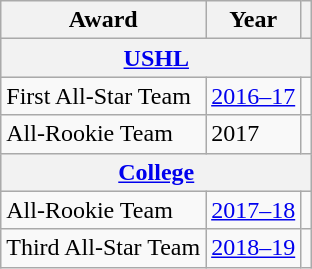<table class="wikitable">
<tr>
<th>Award</th>
<th>Year</th>
<th></th>
</tr>
<tr ALIGN="center" bgcolor="#e0e0e0">
<th colspan="3"><a href='#'>USHL</a></th>
</tr>
<tr>
<td>First All-Star Team</td>
<td><a href='#'>2016–17</a></td>
<td></td>
</tr>
<tr>
<td>All-Rookie Team</td>
<td>2017</td>
<td></td>
</tr>
<tr ALIGN="center" bgcolor="#e0e0e0">
<th colspan="3"><a href='#'>College</a></th>
</tr>
<tr>
<td>All-Rookie Team</td>
<td><a href='#'>2017–18</a></td>
<td></td>
</tr>
<tr>
<td>Third All-Star Team</td>
<td><a href='#'>2018–19</a></td>
<td></td>
</tr>
</table>
